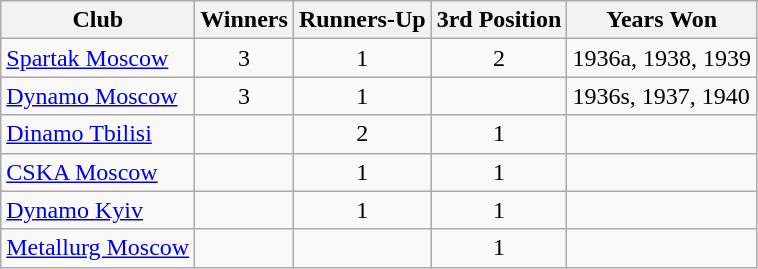<table class="sortable plainrowheaders wikitable">
<tr>
<th>Club</th>
<th>Winners</th>
<th>Runners-Up</th>
<th>3rd Position</th>
<th>Years Won</th>
</tr>
<tr>
<td><a href='#'>Spartak Moscow</a></td>
<td align=center>3</td>
<td align=center>1</td>
<td align=center>2</td>
<td align=left>1936a, 1938, 1939</td>
</tr>
<tr>
<td><a href='#'>Dynamo Moscow</a></td>
<td align=center>3</td>
<td align=center>1</td>
<td align=center></td>
<td align=left>1936s, 1937, 1940</td>
</tr>
<tr>
<td><a href='#'>Dinamo Tbilisi</a></td>
<td align=center></td>
<td align=center>2</td>
<td align=center>1</td>
<td align=left></td>
</tr>
<tr>
<td><a href='#'>CSKA Moscow</a></td>
<td align=center></td>
<td align=center>1</td>
<td align=center>1</td>
<td align=left></td>
</tr>
<tr>
<td><a href='#'>Dynamo Kyiv</a></td>
<td align=center></td>
<td align=center>1</td>
<td align=center>1</td>
<td align=left></td>
</tr>
<tr>
<td><a href='#'>Metallurg Moscow</a></td>
<td align=center></td>
<td align=center></td>
<td align=center>1</td>
<td align=left></td>
</tr>
</table>
